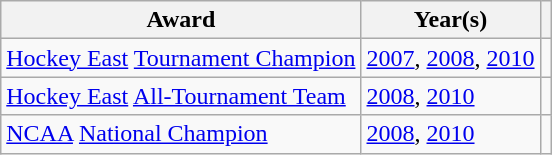<table class="wikitable">
<tr>
<th>Award</th>
<th>Year(s)</th>
<th></th>
</tr>
<tr>
<td><a href='#'>Hockey East</a> <a href='#'>Tournament Champion</a></td>
<td><a href='#'>2007</a>, <a href='#'>2008</a>, <a href='#'>2010</a></td>
<td></td>
</tr>
<tr>
<td><a href='#'>Hockey East</a> <a href='#'>All-Tournament Team</a></td>
<td><a href='#'>2008</a>, <a href='#'>2010</a></td>
<td></td>
</tr>
<tr>
<td><a href='#'>NCAA</a> <a href='#'>National Champion</a></td>
<td><a href='#'>2008</a>, <a href='#'>2010</a></td>
<td></td>
</tr>
</table>
